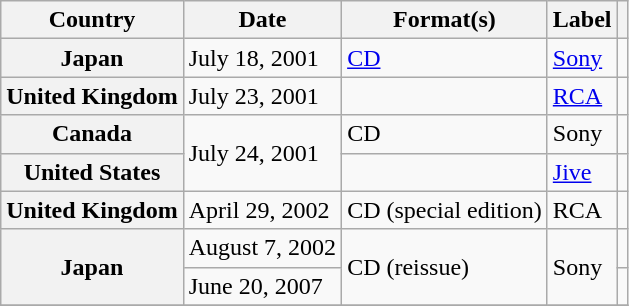<table class="wikitable plainrowheaders">
<tr>
<th scope="col">Country</th>
<th scope="col">Date</th>
<th scope="col">Format(s)</th>
<th scope="col">Label</th>
<th scope="col"></th>
</tr>
<tr>
<th scope="row">Japan</th>
<td>July 18, 2001</td>
<td><a href='#'>CD</a></td>
<td><a href='#'>Sony</a></td>
<td style="text-align:center;"></td>
</tr>
<tr>
<th scope="row">United Kingdom</th>
<td>July 23, 2001</td>
<td></td>
<td><a href='#'>RCA</a></td>
<td style="text-align:center;"></td>
</tr>
<tr>
<th scope="row">Canada</th>
<td rowspan="2">July 24, 2001</td>
<td>CD</td>
<td>Sony</td>
<td style="text-align:center;"></td>
</tr>
<tr>
<th scope="row">United States</th>
<td></td>
<td><a href='#'>Jive</a></td>
<td style="text-align:center;"></td>
</tr>
<tr>
<th scope="row">United Kingdom</th>
<td>April 29, 2002</td>
<td>CD (special edition)</td>
<td>RCA</td>
<td style="text-align:center;"></td>
</tr>
<tr>
<th scope="row" rowspan="2">Japan</th>
<td>August 7, 2002</td>
<td rowspan="2">CD (reissue)</td>
<td rowspan="2">Sony</td>
<td style="text-align:center;"></td>
</tr>
<tr>
<td>June 20, 2007</td>
<td style="text-align:center;"></td>
</tr>
<tr>
</tr>
</table>
